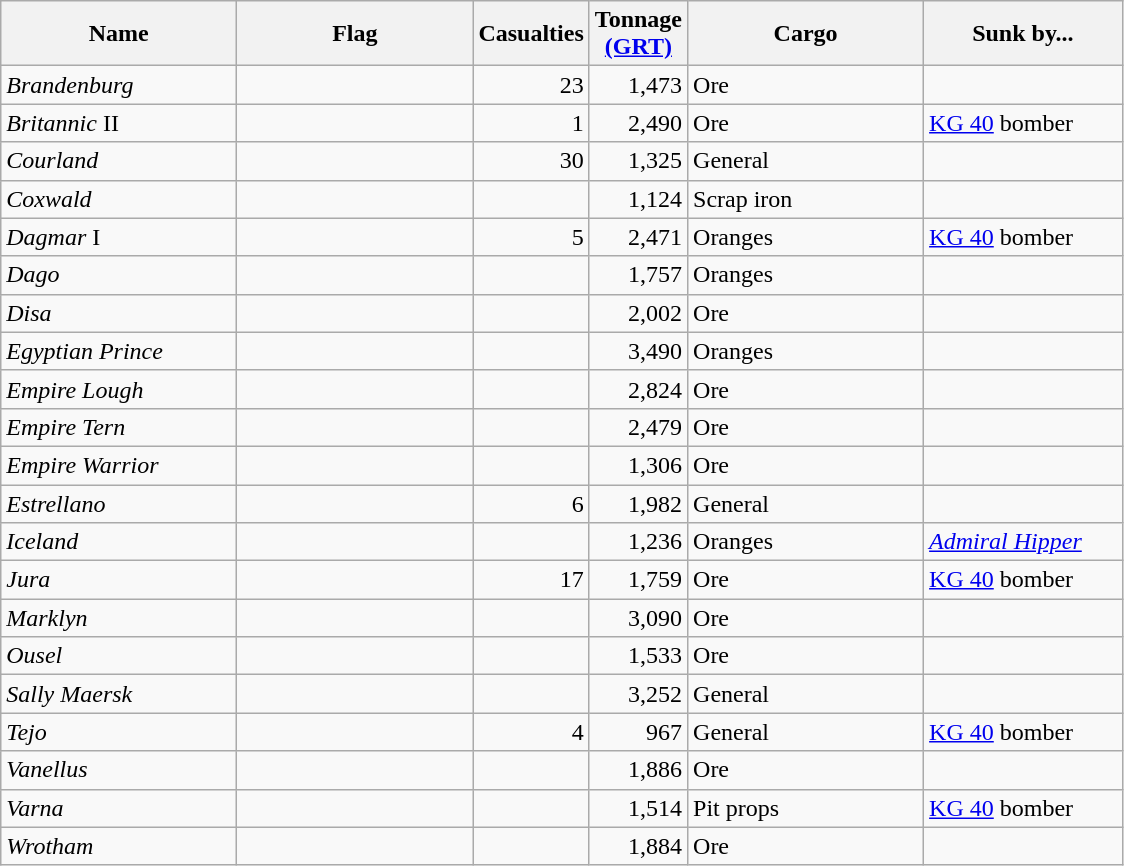<table class="wikitable sortable">
<tr>
<th scope="col" width="150px">Name</th>
<th scope="col" width="150px">Flag</th>
<th scope="col" width="25px">Casualties</th>
<th scope="col" width="30px">Tonnage <a href='#'>(GRT)</a></th>
<th scope="col" width="150px">Cargo</th>
<th scope="col" width="125px">Sunk by...</th>
</tr>
<tr>
<td align="left"><em>Brandenburg</em></td>
<td align="left"></td>
<td align="right">23</td>
<td align="right">1,473</td>
<td align="left">Ore</td>
<td align="left"></td>
</tr>
<tr>
<td align="left"><em>Britannic</em> II</td>
<td align="left"></td>
<td align="right">1</td>
<td align="right">2,490</td>
<td align="left">Ore</td>
<td align="left"><a href='#'>KG 40</a> bomber</td>
</tr>
<tr>
<td align="left"><em>Courland</em></td>
<td align="left"></td>
<td align="right">30</td>
<td align="right">1,325</td>
<td align="left">General</td>
<td align="left"></td>
</tr>
<tr>
<td align="left"><em>Coxwald</em></td>
<td align="left"></td>
<td align="right"></td>
<td align="right">1,124</td>
<td align="left">Scrap iron</td>
<td align="left"></td>
</tr>
<tr>
<td align="left"><em>Dagmar</em> I</td>
<td align="left"></td>
<td align="right">5</td>
<td align="right">2,471</td>
<td align="left">Oranges</td>
<td align="left"><a href='#'>KG 40</a> bomber</td>
</tr>
<tr>
<td align="left"><em>Dago</em></td>
<td align="left"></td>
<td align="right"></td>
<td align="right">1,757</td>
<td align="left">Oranges</td>
<td align="left"></td>
</tr>
<tr>
<td align="left"><em>Disa</em></td>
<td align="left"></td>
<td align="right"></td>
<td align="right">2,002</td>
<td align="left">Ore</td>
<td align="left"></td>
</tr>
<tr>
<td align="left"><em>Egyptian Prince</em></td>
<td align="left"></td>
<td align="right"></td>
<td align="right">3,490</td>
<td align="left">Oranges</td>
<td align="left"></td>
</tr>
<tr>
<td align="left"><em>Empire Lough</em></td>
<td align="left"></td>
<td align="right"></td>
<td align="right">2,824</td>
<td align="left">Ore</td>
<td align="left"></td>
</tr>
<tr>
<td align="left"><em>Empire Tern</em></td>
<td align="left"></td>
<td align="right"></td>
<td align="right">2,479</td>
<td align="left">Ore</td>
<td align="left"></td>
</tr>
<tr>
<td align="left"><em>Empire Warrior</em></td>
<td align="left"></td>
<td align="right"></td>
<td align="right">1,306</td>
<td align="left">Ore</td>
<td align="left"></td>
</tr>
<tr>
<td align="left"><em>Estrellano</em></td>
<td align="left"></td>
<td align="right">6</td>
<td align="right">1,982</td>
<td align="left">General</td>
<td align="left"></td>
</tr>
<tr>
<td align="left"><em>Iceland</em></td>
<td align="left"></td>
<td align="right"></td>
<td align="right">1,236</td>
<td align="left">Oranges</td>
<td align="left"><a href='#'><em>Admiral Hipper</em></a></td>
</tr>
<tr>
<td align="left"><em>Jura</em></td>
<td align="left"></td>
<td align="right">17</td>
<td align="right">1,759</td>
<td align="left">Ore</td>
<td align="left"><a href='#'>KG 40</a> bomber</td>
</tr>
<tr>
<td align="left"><em>Marklyn</em></td>
<td align="left"></td>
<td align="right"></td>
<td align="right">3,090</td>
<td align="left">Ore</td>
<td align="left"></td>
</tr>
<tr>
<td align="left"><em>Ousel</em></td>
<td align="left"></td>
<td align="right"></td>
<td align="right">1,533</td>
<td align="left">Ore</td>
<td align="left"></td>
</tr>
<tr>
<td align="left"><em>Sally Maersk</em></td>
<td align="left"></td>
<td align="right"></td>
<td align="right">3,252</td>
<td align="left">General</td>
<td align="left"></td>
</tr>
<tr>
<td align="left"><em>Tejo</em></td>
<td align="left"></td>
<td align="right">4</td>
<td align="right">967</td>
<td align="left">General</td>
<td align="left"><a href='#'>KG 40</a> bomber</td>
</tr>
<tr>
<td align="left"><em>Vanellus</em></td>
<td align="left"></td>
<td align="right"></td>
<td align="right">1,886</td>
<td align="left">Ore</td>
<td align="left"></td>
</tr>
<tr>
<td align="left"><em>Varna</em></td>
<td align="left"></td>
<td align="right"></td>
<td align="right">1,514</td>
<td align="left">Pit props</td>
<td align="left"><a href='#'>KG 40</a> bomber</td>
</tr>
<tr>
<td align="left"><em>Wrotham</em></td>
<td align="left"></td>
<td align="right"></td>
<td align="right">1,884</td>
<td align="left">Ore</td>
<td align="left"></td>
</tr>
</table>
